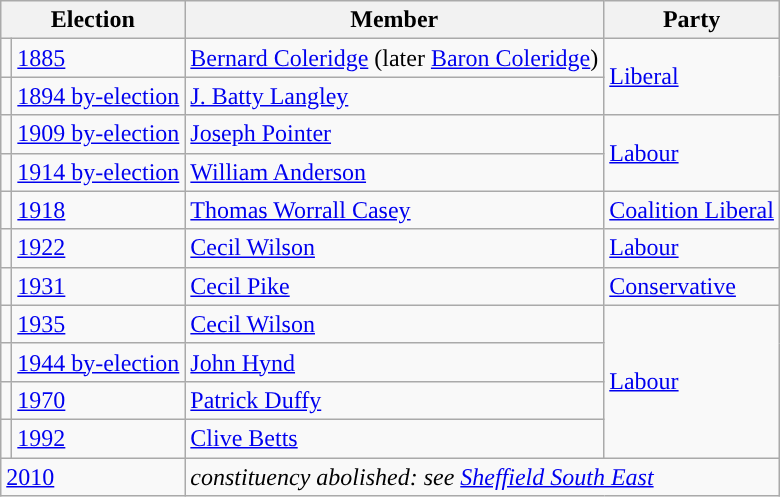<table class="wikitable">
<tr>
<th colspan="2">Election</th>
<th>Member</th>
<th>Party</th>
</tr>
<tr>
<td style="color:inherit;background-color: "></td>
<td><a href='#'>1885</a></td>
<td><a href='#'>Bernard Coleridge</a> (later <a href='#'>Baron Coleridge</a>)</td>
<td rowspan="2"><a href='#'>Liberal</a></td>
</tr>
<tr>
<td style="color:inherit;background-color: "></td>
<td><a href='#'>1894 by-election</a></td>
<td><a href='#'>J. Batty Langley</a></td>
</tr>
<tr>
<td style="color:inherit;background-color: "></td>
<td><a href='#'>1909 by-election</a></td>
<td><a href='#'>Joseph Pointer</a></td>
<td rowspan="2"><a href='#'>Labour</a></td>
</tr>
<tr>
<td style="color:inherit;background-color: "></td>
<td><a href='#'>1914 by-election</a></td>
<td><a href='#'>William Anderson</a></td>
</tr>
<tr>
<td style="color:inherit;background-color: "></td>
<td><a href='#'>1918</a></td>
<td><a href='#'>Thomas Worrall Casey</a></td>
<td><a href='#'>Coalition Liberal</a></td>
</tr>
<tr>
<td style="color:inherit;background-color: "></td>
<td><a href='#'>1922</a></td>
<td><a href='#'>Cecil Wilson</a></td>
<td><a href='#'>Labour</a></td>
</tr>
<tr>
<td style="color:inherit;background-color: "></td>
<td><a href='#'>1931</a></td>
<td><a href='#'>Cecil Pike</a></td>
<td><a href='#'>Conservative</a></td>
</tr>
<tr>
<td style="color:inherit;background-color: "></td>
<td><a href='#'>1935</a></td>
<td><a href='#'>Cecil Wilson</a></td>
<td rowspan="4"><a href='#'>Labour</a></td>
</tr>
<tr>
<td style="color:inherit;background-color: "></td>
<td><a href='#'>1944 by-election</a></td>
<td><a href='#'>John Hynd</a></td>
</tr>
<tr>
<td style="color:inherit;background-color: "></td>
<td><a href='#'>1970</a></td>
<td><a href='#'>Patrick Duffy</a></td>
</tr>
<tr>
<td style="color:inherit;background-color: "></td>
<td><a href='#'>1992</a></td>
<td><a href='#'>Clive Betts</a></td>
</tr>
<tr>
<td colspan="2" align="left"><a href='#'>2010</a></td>
<td colspan="2"><em>constituency abolished: see <a href='#'>Sheffield South East</a></em></td>
</tr>
</table>
